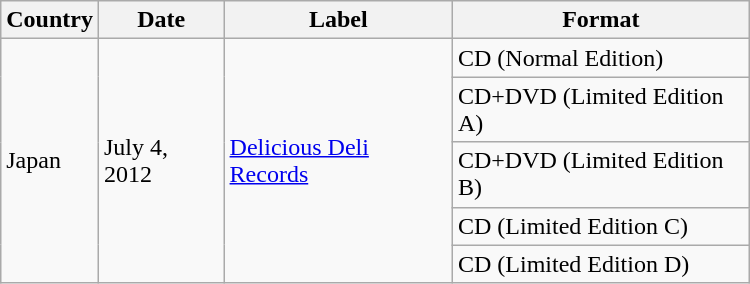<table class="wikitable" style="width:500px">
<tr>
<th>Country</th>
<th>Date</th>
<th>Label</th>
<th>Format</th>
</tr>
<tr>
<td rowspan=5>Japan</td>
<td rowspan=5>July 4, 2012</td>
<td rowspan=5><a href='#'>Delicious Deli Records</a></td>
<td>CD (Normal Edition)</td>
</tr>
<tr>
<td>CD+DVD (Limited Edition A)</td>
</tr>
<tr>
<td>CD+DVD (Limited Edition B)</td>
</tr>
<tr>
<td>CD (Limited Edition C)</td>
</tr>
<tr>
<td>CD (Limited Edition D)</td>
</tr>
</table>
